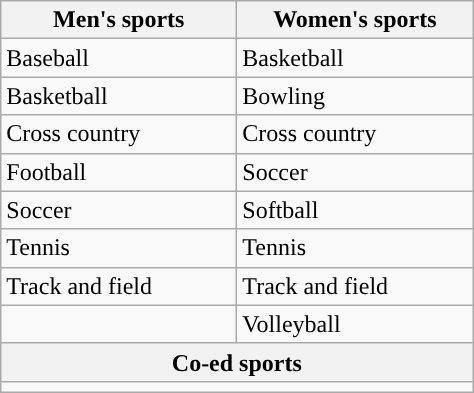<table class="wikitable"; style= "text-align: ">
<tr>
<th width=150px>Men's sports</th>
<th width=150px>Women's sports</th>
</tr>
<tr>
<td>Baseball</td>
<td>Basketball</td>
</tr>
<tr>
<td>Basketball</td>
<td>Bowling</td>
</tr>
<tr>
<td>Cross country</td>
<td>Cross country</td>
</tr>
<tr>
<td>Football</td>
<td>Soccer</td>
</tr>
<tr>
<td>Soccer</td>
<td>Softball</td>
</tr>
<tr>
<td>Tennis</td>
<td>Tennis</td>
</tr>
<tr>
<td>Track and field</td>
<td>Track and field</td>
</tr>
<tr>
<td></td>
<td>Volleyball</td>
</tr>
<tr>
<th colspan=2>Co-ed sports</th>
</tr>
<tr>
<td colspan=2></td>
</tr>
</table>
